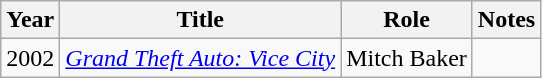<table class="wikitable sortable">
<tr>
<th>Year</th>
<th>Title</th>
<th>Role</th>
<th>Notes</th>
</tr>
<tr>
<td>2002</td>
<td><em><a href='#'>Grand Theft Auto: Vice City</a></em></td>
<td>Mitch Baker</td>
<td></td>
</tr>
</table>
